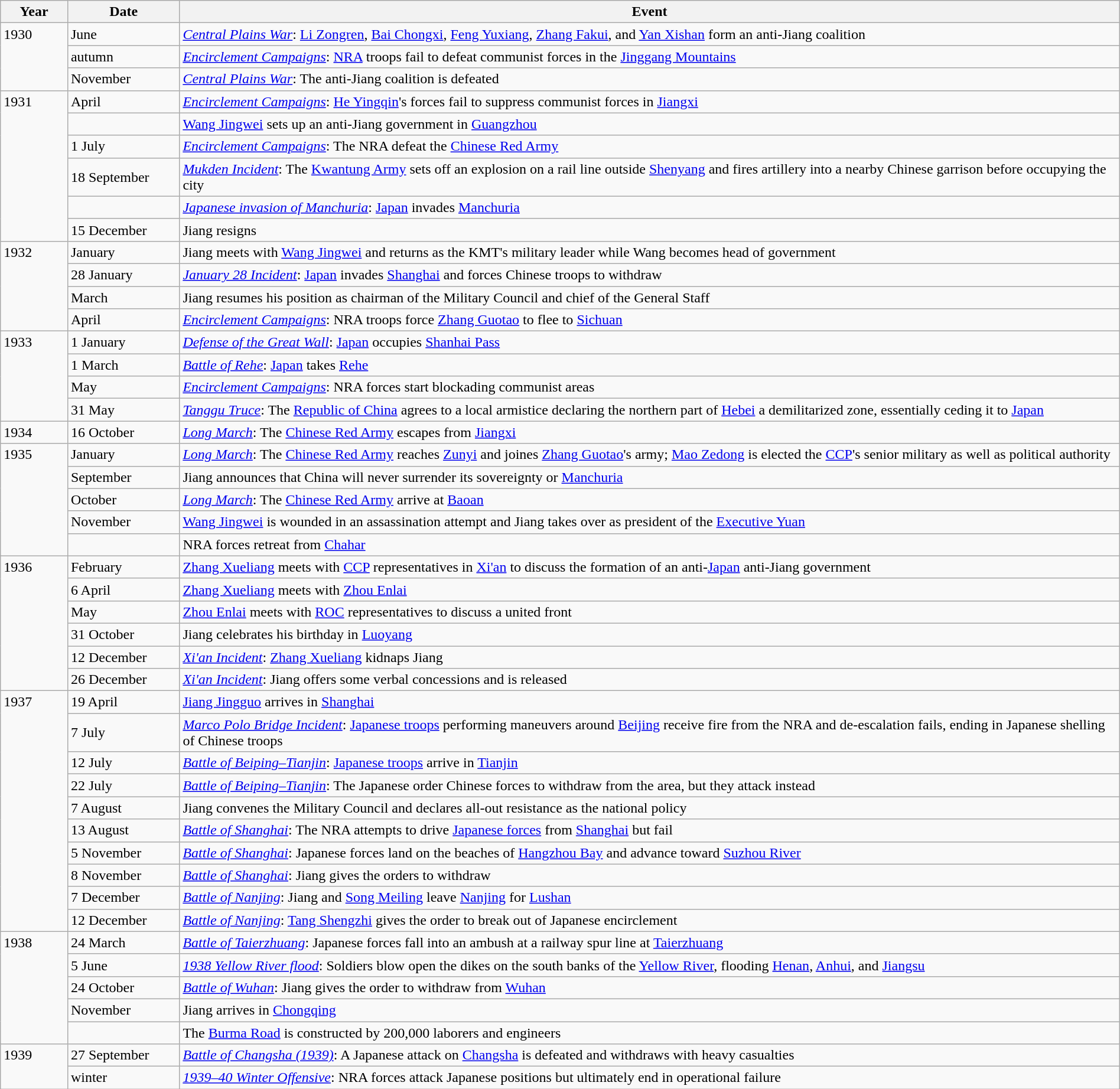<table class="wikitable" width="100%">
<tr>
<th style="width:6%">Year</th>
<th style="width:10%">Date</th>
<th>Event</th>
</tr>
<tr>
<td rowspan="3" valign="top">1930</td>
<td>June</td>
<td><em><a href='#'>Central Plains War</a></em>: <a href='#'>Li Zongren</a>, <a href='#'>Bai Chongxi</a>, <a href='#'>Feng Yuxiang</a>, <a href='#'>Zhang Fakui</a>, and <a href='#'>Yan Xishan</a> form an anti-Jiang coalition</td>
</tr>
<tr>
<td>autumn</td>
<td><em><a href='#'>Encirclement Campaigns</a></em>: <a href='#'>NRA</a> troops fail to defeat communist forces in the <a href='#'>Jinggang Mountains</a></td>
</tr>
<tr>
<td>November</td>
<td><em><a href='#'>Central Plains War</a></em>: The anti-Jiang coalition is defeated</td>
</tr>
<tr>
<td rowspan="6" valign="top">1931</td>
<td>April</td>
<td><em><a href='#'>Encirclement Campaigns</a></em>: <a href='#'>He Yingqin</a>'s forces fail to suppress communist forces in <a href='#'>Jiangxi</a></td>
</tr>
<tr>
<td></td>
<td><a href='#'>Wang Jingwei</a> sets up an anti-Jiang government in <a href='#'>Guangzhou</a></td>
</tr>
<tr>
<td>1 July</td>
<td><em><a href='#'>Encirclement Campaigns</a></em>: The NRA defeat the <a href='#'>Chinese Red Army</a></td>
</tr>
<tr>
<td>18 September</td>
<td><em><a href='#'>Mukden Incident</a></em>: The <a href='#'>Kwantung Army</a> sets off an explosion on a rail line outside <a href='#'>Shenyang</a> and fires artillery into a nearby Chinese garrison before occupying the city</td>
</tr>
<tr>
<td></td>
<td><em><a href='#'>Japanese invasion of Manchuria</a></em>: <a href='#'>Japan</a> invades <a href='#'>Manchuria</a></td>
</tr>
<tr>
<td>15 December</td>
<td>Jiang resigns</td>
</tr>
<tr>
<td rowspan="4" valign="top">1932</td>
<td>January</td>
<td>Jiang meets with <a href='#'>Wang Jingwei</a> and returns as the KMT's military leader while Wang becomes head of government</td>
</tr>
<tr>
<td>28 January</td>
<td><em><a href='#'>January 28 Incident</a></em>: <a href='#'>Japan</a> invades <a href='#'>Shanghai</a> and forces Chinese troops to withdraw</td>
</tr>
<tr>
<td>March</td>
<td>Jiang resumes his position as chairman of the Military Council and chief of the General Staff</td>
</tr>
<tr>
<td>April</td>
<td><em><a href='#'>Encirclement Campaigns</a></em>: NRA troops force <a href='#'>Zhang Guotao</a> to flee to <a href='#'>Sichuan</a></td>
</tr>
<tr>
<td rowspan="4" valign="top">1933</td>
<td>1 January</td>
<td><em><a href='#'>Defense of the Great Wall</a></em>: <a href='#'>Japan</a> occupies <a href='#'>Shanhai Pass</a></td>
</tr>
<tr>
<td>1 March</td>
<td><em><a href='#'>Battle of Rehe</a></em>: <a href='#'>Japan</a> takes <a href='#'>Rehe</a></td>
</tr>
<tr>
<td>May</td>
<td><em><a href='#'>Encirclement Campaigns</a></em>: NRA forces start blockading communist areas</td>
</tr>
<tr>
<td>31 May</td>
<td><em><a href='#'>Tanggu Truce</a></em>: The <a href='#'>Republic of China</a> agrees to a local armistice declaring the northern part of <a href='#'>Hebei</a> a demilitarized zone, essentially ceding it to <a href='#'>Japan</a></td>
</tr>
<tr>
<td>1934</td>
<td>16 October</td>
<td><em><a href='#'>Long March</a></em>: The <a href='#'>Chinese Red Army</a> escapes from <a href='#'>Jiangxi</a></td>
</tr>
<tr>
<td rowspan="5" valign="top">1935</td>
<td>January</td>
<td><em><a href='#'>Long March</a></em>: The <a href='#'>Chinese Red Army</a> reaches <a href='#'>Zunyi</a> and joines <a href='#'>Zhang Guotao</a>'s army; <a href='#'>Mao Zedong</a> is elected the <a href='#'>CCP</a>'s senior military as well as political authority</td>
</tr>
<tr>
<td>September</td>
<td>Jiang announces that China will never surrender its sovereignty or <a href='#'>Manchuria</a></td>
</tr>
<tr>
<td>October</td>
<td><em><a href='#'>Long March</a></em>: The <a href='#'>Chinese Red Army</a> arrive at <a href='#'>Baoan</a> </td>
</tr>
<tr>
<td>November</td>
<td><a href='#'>Wang Jingwei</a> is wounded in an assassination attempt and Jiang takes over as president of the <a href='#'>Executive Yuan</a></td>
</tr>
<tr>
<td></td>
<td>NRA forces retreat from <a href='#'>Chahar</a></td>
</tr>
<tr>
<td rowspan="6" valign="top">1936</td>
<td>February</td>
<td><a href='#'>Zhang Xueliang</a> meets with <a href='#'>CCP</a> representatives in <a href='#'>Xi'an</a> to discuss the formation of an anti-<a href='#'>Japan</a> anti-Jiang government</td>
</tr>
<tr>
<td>6 April</td>
<td><a href='#'>Zhang Xueliang</a> meets with <a href='#'>Zhou Enlai</a></td>
</tr>
<tr>
<td>May</td>
<td><a href='#'>Zhou Enlai</a> meets with <a href='#'>ROC</a> representatives to discuss a united front</td>
</tr>
<tr>
<td>31 October</td>
<td>Jiang celebrates his birthday in <a href='#'>Luoyang</a></td>
</tr>
<tr>
<td>12 December</td>
<td><em><a href='#'>Xi'an Incident</a></em>: <a href='#'>Zhang Xueliang</a> kidnaps Jiang</td>
</tr>
<tr>
<td>26 December</td>
<td><em><a href='#'>Xi'an Incident</a></em>: Jiang offers some verbal concessions and is released</td>
</tr>
<tr>
<td rowspan="10" valign="top">1937</td>
<td>19 April</td>
<td><a href='#'>Jiang Jingguo</a> arrives in <a href='#'>Shanghai</a></td>
</tr>
<tr>
<td>7 July</td>
<td><em><a href='#'>Marco Polo Bridge Incident</a></em>: <a href='#'>Japanese troops</a> performing maneuvers around <a href='#'>Beijing</a> receive fire from the NRA and de-escalation fails, ending in Japanese shelling of Chinese troops</td>
</tr>
<tr>
<td>12 July</td>
<td><em><a href='#'>Battle of Beiping–Tianjin</a></em>: <a href='#'>Japanese troops</a> arrive in <a href='#'>Tianjin</a></td>
</tr>
<tr>
<td>22 July</td>
<td><em><a href='#'>Battle of Beiping–Tianjin</a></em>: The Japanese order Chinese forces to withdraw from the area, but they attack instead</td>
</tr>
<tr>
<td>7 August</td>
<td>Jiang convenes the Military Council and declares all-out resistance as the national policy</td>
</tr>
<tr>
<td>13 August</td>
<td><em><a href='#'>Battle of Shanghai</a></em>: The NRA attempts to drive <a href='#'>Japanese forces</a> from <a href='#'>Shanghai</a> but fail</td>
</tr>
<tr>
<td>5 November</td>
<td><em><a href='#'>Battle of Shanghai</a></em>: Japanese forces land on the beaches of <a href='#'>Hangzhou Bay</a> and advance toward <a href='#'>Suzhou River</a></td>
</tr>
<tr>
<td>8 November</td>
<td><em><a href='#'>Battle of Shanghai</a></em>: Jiang gives the orders to withdraw</td>
</tr>
<tr>
<td>7 December</td>
<td><em><a href='#'>Battle of Nanjing</a></em>: Jiang and <a href='#'>Song Meiling</a> leave <a href='#'>Nanjing</a> for <a href='#'>Lushan</a></td>
</tr>
<tr>
<td>12 December</td>
<td><em><a href='#'>Battle of Nanjing</a></em>: <a href='#'>Tang Shengzhi</a> gives the order to break out of Japanese encirclement</td>
</tr>
<tr>
<td rowspan="5" valign="top">1938</td>
<td>24 March</td>
<td><em><a href='#'>Battle of Taierzhuang</a></em>: Japanese forces fall into an ambush at a railway spur line at <a href='#'>Taierzhuang</a></td>
</tr>
<tr>
<td>5 June</td>
<td><em><a href='#'>1938 Yellow River flood</a></em>: Soldiers blow open the dikes on the south banks of the <a href='#'>Yellow River</a>, flooding <a href='#'>Henan</a>, <a href='#'>Anhui</a>, and <a href='#'>Jiangsu</a></td>
</tr>
<tr>
<td>24 October</td>
<td><em><a href='#'>Battle of Wuhan</a></em>: Jiang gives the order to withdraw from <a href='#'>Wuhan</a></td>
</tr>
<tr>
<td>November</td>
<td>Jiang arrives in <a href='#'>Chongqing</a></td>
</tr>
<tr>
<td></td>
<td>The <a href='#'>Burma Road</a> is constructed by 200,000 laborers and engineers</td>
</tr>
<tr>
<td rowspan="2" valign="top">1939</td>
<td>27 September</td>
<td><em><a href='#'>Battle of Changsha (1939)</a></em>: A Japanese attack on <a href='#'>Changsha</a> is defeated and withdraws with heavy casualties</td>
</tr>
<tr>
<td>winter</td>
<td><em><a href='#'>1939–40 Winter Offensive</a></em>: NRA forces attack Japanese positions but ultimately end in operational failure</td>
</tr>
</table>
